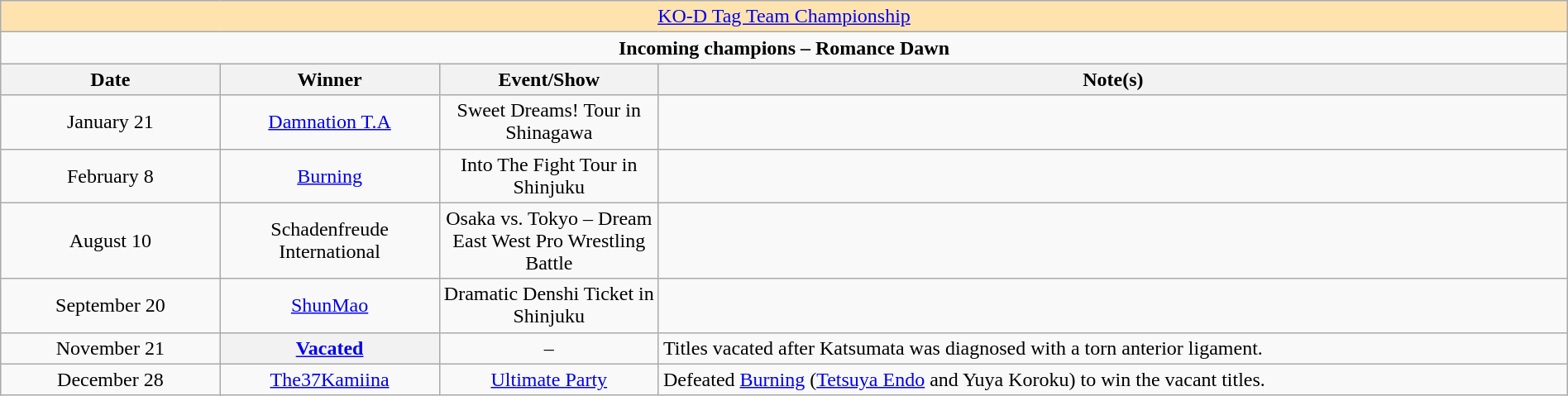<table class="wikitable" style="text-align:center; width:100%;">
<tr style="background:#ffe3af;">
<td colspan="4" style="text-align: center;"><a href='#'>KO-D Tag Team Championship</a></td>
</tr>
<tr>
<td colspan="4" style="text-align: center;"><strong>Incoming champions – Romance Dawn </strong></td>
</tr>
<tr>
<th width=14%>Date</th>
<th width=14%>Winner</th>
<th width=14%>Event/Show</th>
<th width=58%>Note(s)</th>
</tr>
<tr>
<td>January 21</td>
<td><a href='#'>Damnation T.A</a><br></td>
<td>Sweet Dreams! Tour in Shinagawa</td>
<td></td>
</tr>
<tr>
<td>February 8</td>
<td><a href='#'>Burning</a><br></td>
<td>Into The Fight Tour in Shinjuku</td>
<td></td>
</tr>
<tr>
<td>August 10</td>
<td>Schadenfreude International<br></td>
<td>Osaka vs. Tokyo – Dream East West Pro Wrestling Battle</td>
<td></td>
</tr>
<tr>
<td>September 20</td>
<td><a href='#'>ShunMao</a><br></td>
<td>Dramatic Denshi Ticket in Shinjuku</td>
<td></td>
</tr>
<tr>
<td>November 21</td>
<th><a href='#'>Vacated</a></th>
<td>–</td>
<td align=left>Titles vacated after Katsumata was diagnosed with a torn anterior ligament.</td>
</tr>
<tr>
<td>December 28</td>
<td><a href='#'>The37Kamiina</a><br></td>
<td><a href='#'>Ultimate Party</a></td>
<td align=left>Defeated <a href='#'>Burning</a> (<a href='#'>Tetsuya Endo</a> and Yuya Koroku) to win the vacant titles.</td>
</tr>
</table>
